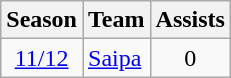<table class="wikitable" style="text-align: center;">
<tr>
<th>Season</th>
<th>Team</th>
<th>Assists</th>
</tr>
<tr>
<td><a href='#'>11/12</a></td>
<td align="left"><a href='#'>Saipa</a></td>
<td>0</td>
</tr>
</table>
